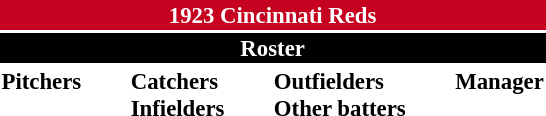<table class="toccolours" style="font-size: 95%;">
<tr>
<th colspan="10" style="background-color: #c6011f; color: white; text-align: center;">1923 Cincinnati Reds</th>
</tr>
<tr>
<td colspan="10" style="background-color: black; color: white; text-align: center;"><strong>Roster</strong></td>
</tr>
<tr>
<td valign="top"><strong>Pitchers</strong><br>









</td>
<td width="25px"></td>
<td valign="top"><strong>Catchers</strong><br>


<strong>Infielders</strong>







</td>
<td width="25px"></td>
<td valign="top"><strong>Outfielders</strong><br>




<strong>Other batters</strong>

</td>
<td width="25px"></td>
<td valign="top"><strong>Manager</strong><br></td>
</tr>
</table>
